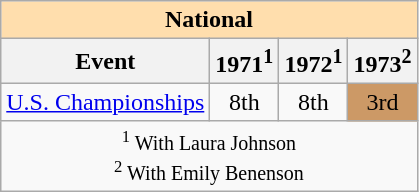<table class="wikitable" style="text-align:center">
<tr>
<th style="background-color: #ffdead; " colspan=4 align=center>National</th>
</tr>
<tr>
<th>Event</th>
<th>1971<sup>1</sup></th>
<th>1972<sup>1</sup></th>
<th>1973<sup>2</sup></th>
</tr>
<tr>
<td align=left><a href='#'>U.S. Championships</a></td>
<td>8th</td>
<td>8th</td>
<td bgcolor=cc9966>3rd</td>
</tr>
<tr>
<td colspan=4 align=center><small> <sup>1</sup> With Laura Johnson <br> <sup>2</sup> With Emily Benenson </small></td>
</tr>
</table>
